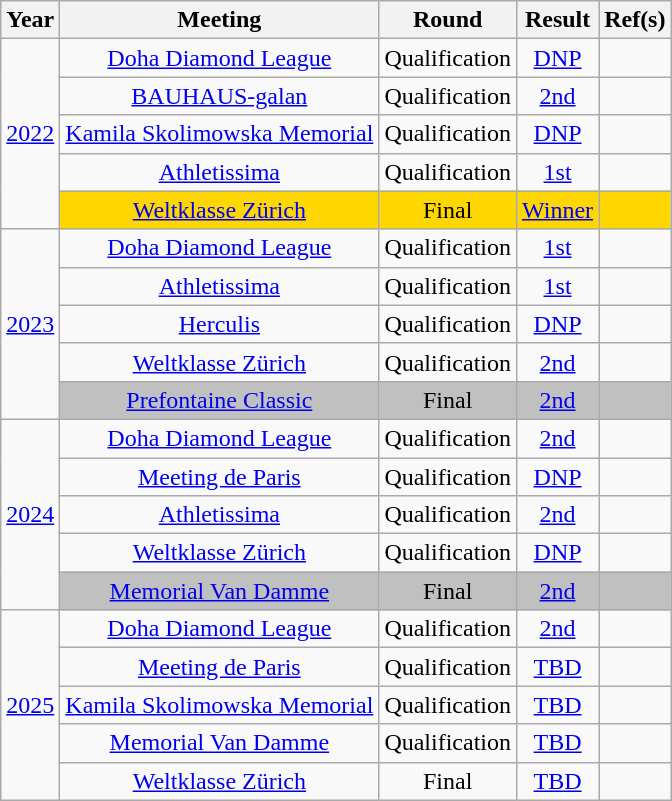<table class="wikitable" style="text-align:center;">
<tr>
<th>Year</th>
<th>Meeting</th>
<th>Round</th>
<th>Result</th>
<th>Ref(s)</th>
</tr>
<tr>
<td rowspan=5><a href='#'>2022</a></td>
<td><a href='#'>Doha Diamond League</a></td>
<td>Qualification</td>
<td><a href='#'>DNP</a></td>
<td></td>
</tr>
<tr>
<td><a href='#'>BAUHAUS-galan</a></td>
<td>Qualification</td>
<td><a href='#'>2nd</a></td>
<td></td>
</tr>
<tr>
<td><a href='#'>Kamila Skolimowska Memorial</a></td>
<td>Qualification</td>
<td><a href='#'>DNP</a></td>
<td></td>
</tr>
<tr>
<td><a href='#'>Athletissima</a></td>
<td>Qualification</td>
<td><a href='#'>1st</a></td>
<td></td>
</tr>
<tr bgcolor=gold>
<td><a href='#'>Weltklasse Zürich</a></td>
<td>Final</td>
<td><a href='#'>Winner</a></td>
<td></td>
</tr>
<tr>
<td rowspan=5><a href='#'>2023</a></td>
<td><a href='#'>Doha Diamond League</a></td>
<td>Qualification</td>
<td><a href='#'>1st</a></td>
<td></td>
</tr>
<tr>
<td><a href='#'>Athletissima</a></td>
<td>Qualification</td>
<td><a href='#'>1st</a></td>
<td></td>
</tr>
<tr>
<td><a href='#'>Herculis</a></td>
<td>Qualification</td>
<td><a href='#'>DNP</a></td>
<td></td>
</tr>
<tr>
<td><a href='#'>Weltklasse Zürich</a></td>
<td>Qualification</td>
<td><a href='#'>2nd</a></td>
<td></td>
</tr>
<tr bgcolor=silver>
<td><a href='#'>Prefontaine Classic</a></td>
<td>Final</td>
<td><a href='#'>2nd</a></td>
<td></td>
</tr>
<tr>
<td rowspan=5><a href='#'>2024</a></td>
<td><a href='#'>Doha Diamond League</a></td>
<td>Qualification</td>
<td><a href='#'>2nd</a></td>
<td></td>
</tr>
<tr>
<td><a href='#'>Meeting de Paris</a></td>
<td>Qualification</td>
<td><a href='#'>DNP</a></td>
<td></td>
</tr>
<tr>
<td><a href='#'>Athletissima</a></td>
<td>Qualification</td>
<td><a href='#'>2nd</a></td>
<td></td>
</tr>
<tr>
<td><a href='#'>Weltklasse Zürich</a></td>
<td>Qualification</td>
<td><a href='#'>DNP</a></td>
<td></td>
</tr>
<tr bgcolor=silver>
<td><a href='#'>Memorial Van Damme</a></td>
<td>Final</td>
<td><a href='#'>2nd</a></td>
<td></td>
</tr>
<tr>
<td rowspan=5><a href='#'>2025</a></td>
<td><a href='#'>Doha Diamond League</a></td>
<td>Qualification</td>
<td><a href='#'>2nd</a></td>
<td></td>
</tr>
<tr>
<td><a href='#'>Meeting de Paris</a></td>
<td>Qualification</td>
<td><a href='#'>TBD</a></td>
<td></td>
</tr>
<tr>
<td><a href='#'>Kamila Skolimowska Memorial</a></td>
<td>Qualification</td>
<td><a href='#'>TBD</a></td>
<td></td>
</tr>
<tr>
<td><a href='#'>Memorial Van Damme</a></td>
<td>Qualification</td>
<td><a href='#'>TBD</a></td>
<td></td>
</tr>
<tr>
<td><a href='#'>Weltklasse Zürich</a></td>
<td>Final</td>
<td><a href='#'>TBD</a></td>
<td></td>
</tr>
</table>
